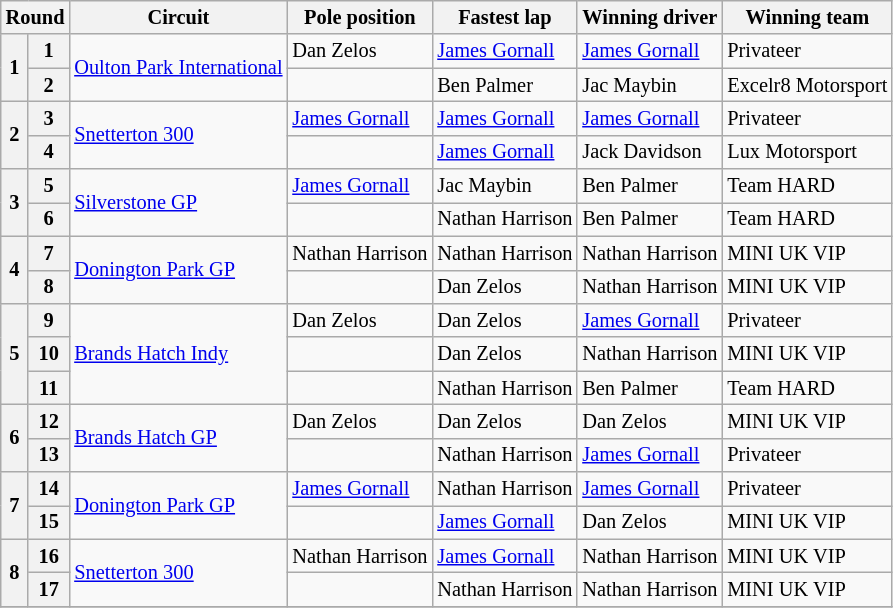<table class="wikitable" style="font-size: 85%;">
<tr>
<th colspan=2>Round</th>
<th>Circuit</th>
<th>Pole position</th>
<th>Fastest lap</th>
<th>Winning driver</th>
<th>Winning team</th>
</tr>
<tr>
<th rowspan=2>1</th>
<th>1</th>
<td rowspan=2><a href='#'> Oulton Park International</a></td>
<td> Dan Zelos</td>
<td> <a href='#'>James Gornall</a></td>
<td> <a href='#'>James Gornall</a></td>
<td>Privateer</td>
</tr>
<tr>
<th>2</th>
<td></td>
<td> Ben Palmer</td>
<td> Jac Maybin</td>
<td>Excelr8 Motorsport</td>
</tr>
<tr>
<th rowspan=2>2</th>
<th>3</th>
<td rowspan=2><a href='#'>Snetterton 300</a></td>
<td> <a href='#'>James Gornall</a></td>
<td> <a href='#'>James Gornall</a></td>
<td> <a href='#'>James Gornall</a></td>
<td>Privateer</td>
</tr>
<tr>
<th>4</th>
<td></td>
<td> <a href='#'>James Gornall</a></td>
<td> Jack Davidson</td>
<td>Lux Motorsport</td>
</tr>
<tr>
<th rowspan=2>3</th>
<th>5</th>
<td rowspan=2><a href='#'>Silverstone GP</a></td>
<td> <a href='#'>James Gornall</a></td>
<td> Jac Maybin</td>
<td> Ben Palmer</td>
<td>Team HARD</td>
</tr>
<tr>
<th>6</th>
<td></td>
<td> Nathan Harrison</td>
<td> Ben Palmer</td>
<td>Team HARD</td>
</tr>
<tr>
<th rowspan=2>4</th>
<th>7</th>
<td rowspan=2><a href='#'> Donington Park GP</a></td>
<td> Nathan Harrison</td>
<td> Nathan Harrison</td>
<td> Nathan Harrison</td>
<td>MINI UK VIP</td>
</tr>
<tr>
<th>8</th>
<td></td>
<td> Dan Zelos</td>
<td> Nathan Harrison</td>
<td>MINI UK VIP</td>
</tr>
<tr>
<th rowspan=3>5</th>
<th>9</th>
<td rowspan=3><a href='#'> Brands Hatch Indy</a></td>
<td> Dan Zelos</td>
<td> Dan Zelos</td>
<td> <a href='#'>James Gornall</a></td>
<td>Privateer</td>
</tr>
<tr>
<th>10</th>
<td></td>
<td> Dan Zelos</td>
<td> Nathan Harrison</td>
<td>MINI UK VIP</td>
</tr>
<tr>
<th>11</th>
<td></td>
<td> Nathan Harrison</td>
<td> Ben Palmer</td>
<td>Team HARD</td>
</tr>
<tr>
<th rowspan=2>6</th>
<th>12</th>
<td rowspan=2><a href='#'> Brands Hatch GP</a></td>
<td> Dan Zelos</td>
<td> Dan Zelos</td>
<td> Dan Zelos</td>
<td>MINI UK VIP</td>
</tr>
<tr>
<th>13</th>
<td></td>
<td> Nathan Harrison</td>
<td> <a href='#'>James Gornall</a></td>
<td>Privateer</td>
</tr>
<tr>
<th rowspan=2>7</th>
<th>14</th>
<td rowspan=2><a href='#'> Donington Park GP</a></td>
<td> <a href='#'>James Gornall</a></td>
<td> Nathan Harrison</td>
<td> <a href='#'>James Gornall</a></td>
<td>Privateer</td>
</tr>
<tr>
<th>15</th>
<td></td>
<td> <a href='#'>James Gornall</a></td>
<td> Dan Zelos</td>
<td>MINI UK VIP</td>
</tr>
<tr>
<th rowspan=2>8</th>
<th>16</th>
<td rowspan=2><a href='#'>Snetterton 300</a></td>
<td> Nathan Harrison</td>
<td> <a href='#'>James Gornall</a></td>
<td> Nathan Harrison</td>
<td>MINI UK VIP</td>
</tr>
<tr>
<th>17</th>
<td></td>
<td> Nathan Harrison</td>
<td> Nathan Harrison</td>
<td>MINI UK VIP</td>
</tr>
<tr>
</tr>
</table>
